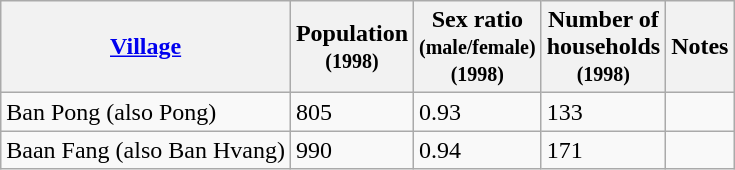<table class="wikitable">
<tr>
<th><a href='#'>Village</a></th>
<th>Population<br><small>(1998)</small></th>
<th>Sex ratio<br><small>(male/female)</small><br><small>(1998)</small></th>
<th>Number of<br>households<br><small>(1998)</small></th>
<th>Notes</th>
</tr>
<tr>
<td>Ban Pong (also Pong)</td>
<td>805</td>
<td>0.93</td>
<td>133</td>
<td></td>
</tr>
<tr>
<td>Baan Fang (also Ban Hvang)</td>
<td>990</td>
<td>0.94</td>
<td>171</td>
<td></td>
</tr>
</table>
